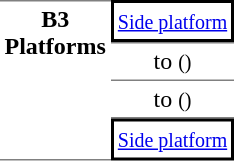<table table border=0 cellspacing=0 cellpadding=3>
<tr>
<td style="border-bottom:solid 1px gray; border-top:solid 1px gray;text-align:center" rowspan="4" valign=top><strong>B3<br>Platforms</strong></td>
<td style="border-right:solid 2px black;border-left:solid 2px black;border-top:solid 2px black;border-bottom:solid 2px black;text-align:center;" colspan=2><small><a href='#'>Side platform</a></small></td>
</tr>
<tr>
<td style="border-bottom:solid 1px gray; border-top:solid 1px gray;text-align:center;">  to  <small>()</small></td>
</tr>
<tr>
<td style="border-bottom:solid 1px gray;text-align:center;"> to  <small>()</small> </td>
</tr>
<tr>
<td style="border-right:solid 2px black;border-left:solid 2px black;border-top:solid 2px black;border-bottom:solid 2px black;text-align:center;" colspan=2><small><a href='#'>Side platform</a></small></td>
</tr>
</table>
